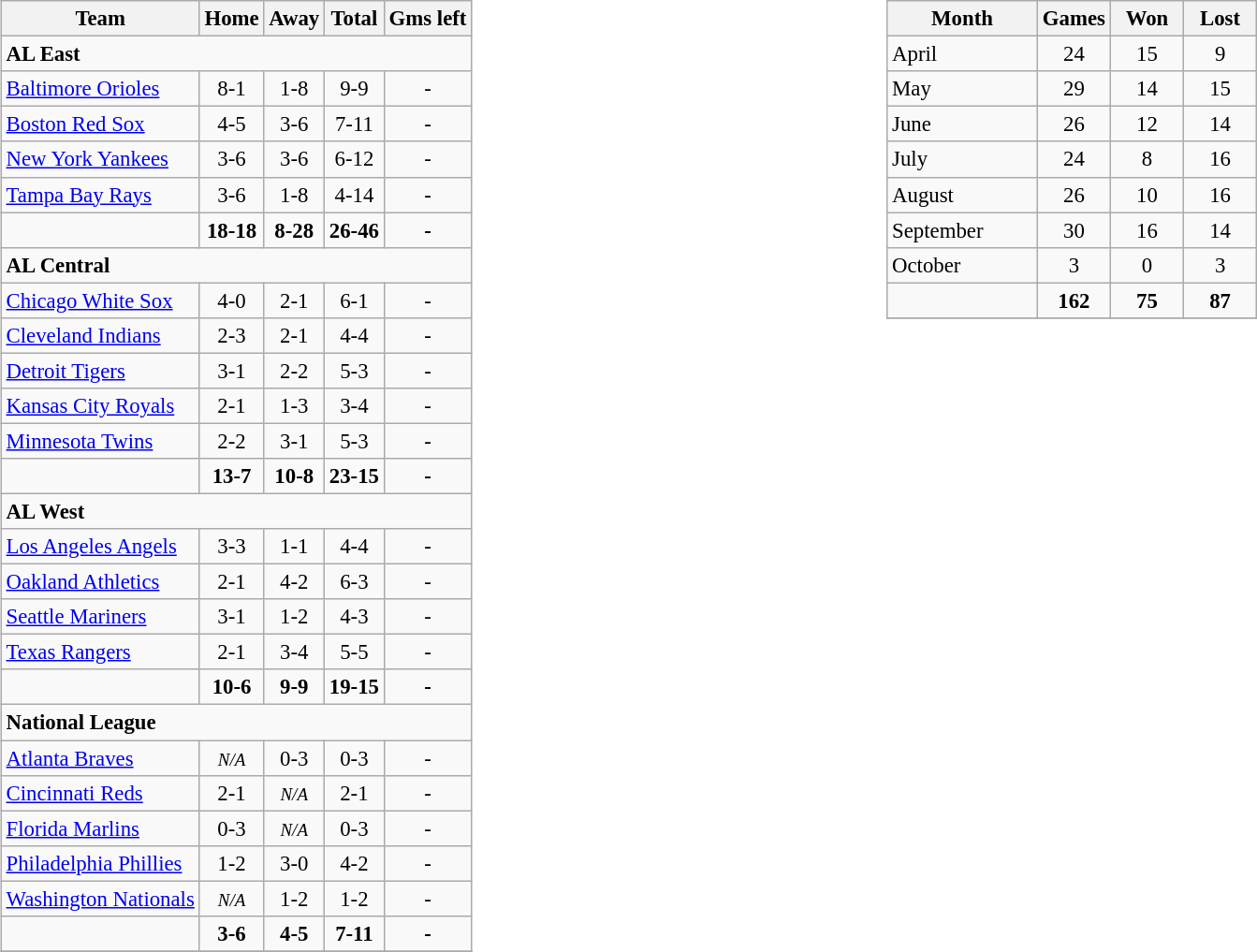<table width=100%>
<tr>
<td width=50% valign="top"><br><table class="wikitable" style="font-size: 95%; text-align: center;">
<tr>
<th>Team</th>
<th>Home</th>
<th>Away</th>
<th>Total</th>
<th>Gms left</th>
</tr>
<tr>
<td align="left" colspan="5"><strong>AL East</strong></td>
</tr>
<tr>
<td align="left"><a href='#'>Baltimore Orioles</a></td>
<td>8-1</td>
<td>1-8</td>
<td>9-9</td>
<td>-</td>
</tr>
<tr>
<td align="left"><a href='#'>Boston Red Sox</a></td>
<td>4-5</td>
<td>3-6</td>
<td>7-11</td>
<td>-</td>
</tr>
<tr>
<td align="left"><a href='#'>New York Yankees</a></td>
<td>3-6</td>
<td>3-6</td>
<td>6-12</td>
<td>-</td>
</tr>
<tr>
<td align="left"><a href='#'>Tampa Bay Rays</a></td>
<td>3-6</td>
<td>1-8</td>
<td>4-14</td>
<td>-</td>
</tr>
<tr style="font-weight:bold;">
<td></td>
<td>18-18</td>
<td>8-28</td>
<td>26-46</td>
<td>-</td>
</tr>
<tr>
<td align="left" colspan="5"><strong>AL Central</strong></td>
</tr>
<tr>
<td align="left"><a href='#'>Chicago White Sox</a></td>
<td>4-0</td>
<td>2-1</td>
<td>6-1</td>
<td>-</td>
</tr>
<tr>
<td align="left"><a href='#'>Cleveland Indians</a></td>
<td>2-3</td>
<td>2-1</td>
<td>4-4</td>
<td>-</td>
</tr>
<tr>
<td align="left"><a href='#'>Detroit Tigers</a></td>
<td>3-1</td>
<td>2-2</td>
<td>5-3</td>
<td>-</td>
</tr>
<tr>
<td align="left"><a href='#'>Kansas City Royals</a></td>
<td>2-1</td>
<td>1-3</td>
<td>3-4</td>
<td>-</td>
</tr>
<tr>
<td align="left"><a href='#'>Minnesota Twins</a></td>
<td>2-2</td>
<td>3-1</td>
<td>5-3</td>
<td>-</td>
</tr>
<tr style="font-weight:bold;">
<td></td>
<td>13-7</td>
<td>10-8</td>
<td>23-15</td>
<td>-</td>
</tr>
<tr>
<td align="left" colspan="5"><strong>AL West</strong></td>
</tr>
<tr>
<td align="left"><a href='#'>Los Angeles Angels</a></td>
<td>3-3</td>
<td>1-1</td>
<td>4-4</td>
<td>-</td>
</tr>
<tr>
<td align="left"><a href='#'>Oakland Athletics</a></td>
<td>2-1</td>
<td>4-2</td>
<td>6-3</td>
<td>-</td>
</tr>
<tr>
<td align="left"><a href='#'>Seattle Mariners</a></td>
<td>3-1</td>
<td>1-2</td>
<td>4-3</td>
<td>-</td>
</tr>
<tr>
<td align="left"><a href='#'>Texas Rangers</a></td>
<td>2-1</td>
<td>3-4</td>
<td>5-5</td>
<td>-</td>
</tr>
<tr style="font-weight:bold;">
<td></td>
<td>10-6</td>
<td>9-9</td>
<td>19-15</td>
<td>-</td>
</tr>
<tr>
<td align="left" colspan="5"><strong>National League</strong></td>
</tr>
<tr>
<td align="left"><a href='#'>Atlanta Braves</a></td>
<td><em><small>N/A</small></em></td>
<td>0-3</td>
<td>0-3</td>
<td>-</td>
</tr>
<tr>
<td align="left"><a href='#'>Cincinnati Reds</a></td>
<td>2-1</td>
<td><em><small>N/A</small></em></td>
<td>2-1</td>
<td>-</td>
</tr>
<tr>
<td align="left"><a href='#'>Florida Marlins</a></td>
<td>0-3</td>
<td><em><small>N/A</small></em></td>
<td>0-3</td>
<td>-</td>
</tr>
<tr>
<td align="left"><a href='#'>Philadelphia Phillies</a></td>
<td>1-2</td>
<td>3-0</td>
<td>4-2</td>
<td>-</td>
</tr>
<tr>
<td align="left"><a href='#'>Washington Nationals</a></td>
<td><em><small>N/A</small></em></td>
<td>1-2</td>
<td>1-2</td>
<td>-</td>
</tr>
<tr style="font-weight:bold;">
<td></td>
<td>3-6</td>
<td>4-5</td>
<td>7-11</td>
<td>-</td>
</tr>
<tr>
</tr>
</table>
</td>
<td width=50% valign="top"><br><table class="wikitable" style="font-size: 95%; text-align: center;">
<tr>
<th width="100">Month</th>
<th width="45">Games</th>
<th width="45">Won</th>
<th width="45">Lost</th>
</tr>
<tr>
<td align="left">April</td>
<td>24</td>
<td>15</td>
<td>9</td>
</tr>
<tr>
<td align="left">May</td>
<td>29</td>
<td>14</td>
<td>15</td>
</tr>
<tr>
<td align="left">June</td>
<td>26</td>
<td>12</td>
<td>14</td>
</tr>
<tr>
<td align="left">July</td>
<td>24</td>
<td>8</td>
<td>16</td>
</tr>
<tr>
<td align="left">August</td>
<td>26</td>
<td>10</td>
<td>16</td>
</tr>
<tr>
<td align="left">September</td>
<td>30</td>
<td>16</td>
<td>14</td>
</tr>
<tr>
<td align="left">October</td>
<td>3</td>
<td>0</td>
<td>3</td>
</tr>
<tr style="font-weight:bold;">
<td></td>
<td>162</td>
<td>75</td>
<td>87</td>
</tr>
<tr>
</tr>
</table>
</td>
</tr>
</table>
